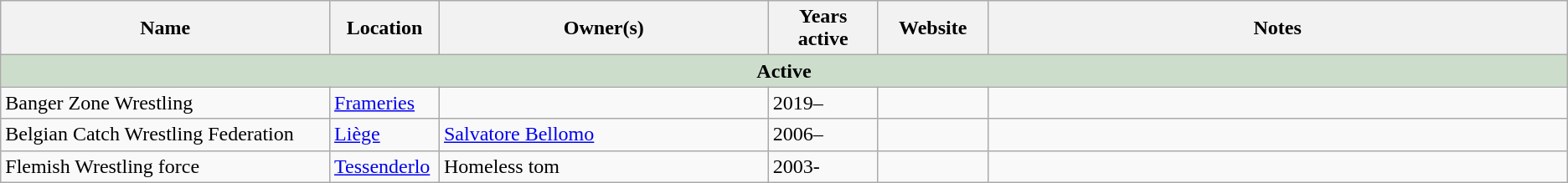<table class="wikitable sortable" style="text-align: left;">
<tr>
<th width="21%">Name</th>
<th width="7%">Location</th>
<th width="21%">Owner(s)</th>
<th width="7%">Years active</th>
<th width="7%">Website</th>
<th width="55%">Notes</th>
</tr>
<tr>
<td colspan=7 style="background: #ccddcc;" align=center><strong>Active</strong></td>
</tr>
<tr>
<td>Banger Zone Wrestling</td>
<td><a href='#'>Frameries</a></td>
<td></td>
<td>2019–</td>
<td></td>
<td></td>
</tr>
<tr>
<td>Belgian Catch Wrestling Federation</td>
<td><a href='#'>Liège</a></td>
<td><a href='#'>Salvatore Bellomo</a></td>
<td>2006–</td>
<td></td>
<td></td>
</tr>
<tr>
<td>Flemish Wrestling force</td>
<td><a href='#'>Tessenderlo</a></td>
<td>Homeless tom</td>
<td>2003-</td>
<td></td>
<td></td>
</tr>
</table>
